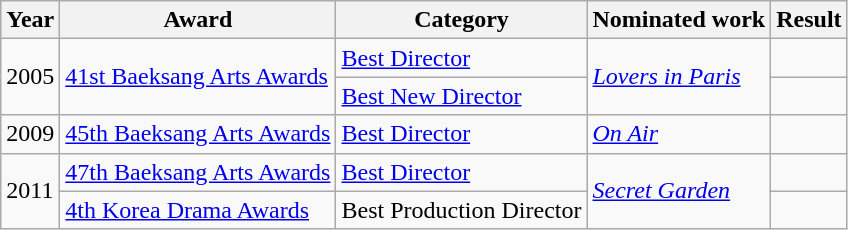<table class="wikitable">
<tr>
<th>Year</th>
<th>Award</th>
<th>Category</th>
<th>Nominated work</th>
<th>Result</th>
</tr>
<tr>
<td rowspan="2">2005</td>
<td rowspan="2"><a href='#'>41st Baeksang Arts Awards</a></td>
<td><a href='#'>Best Director</a></td>
<td rowspan="2"><em><a href='#'>Lovers in Paris</a></em></td>
<td></td>
</tr>
<tr>
<td><a href='#'>Best New Director</a></td>
<td></td>
</tr>
<tr>
<td>2009</td>
<td><a href='#'>45th Baeksang Arts Awards</a></td>
<td><a href='#'>Best Director</a></td>
<td><em><a href='#'>On Air</a></em></td>
<td></td>
</tr>
<tr>
<td rowspan="2">2011</td>
<td><a href='#'>47th Baeksang Arts Awards</a></td>
<td><a href='#'>Best Director</a></td>
<td rowspan="2"><em><a href='#'>Secret Garden</a></em></td>
<td></td>
</tr>
<tr>
<td><a href='#'>4th Korea Drama Awards</a></td>
<td>Best Production Director</td>
<td></td>
</tr>
</table>
